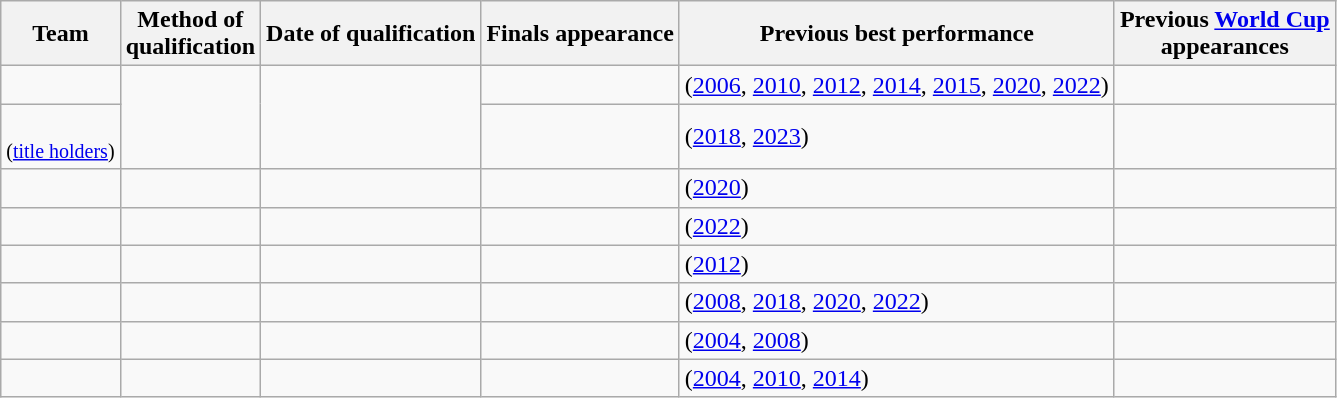<table class="wikitable sortable">
<tr>
<th>Team</th>
<th>Method of<br>qualification</th>
<th>Date of qualification</th>
<th>Finals appearance</th>
<th>Previous best performance</th>
<th>Previous <a href='#'>World Cup</a><br>appearances</th>
</tr>
<tr>
<td></td>
<td rowspan=2></td>
<td rowspan=2></td>
<td></td>
<td> (<a href='#'>2006</a>, <a href='#'>2010</a>, <a href='#'>2012</a>, <a href='#'>2014</a>, <a href='#'>2015</a>, <a href='#'>2020</a>, <a href='#'>2022</a>)</td>
<td></td>
</tr>
<tr>
<td><br><small>(<a href='#'>title holders</a>)</small></td>
<td></td>
<td> (<a href='#'>2018</a>, <a href='#'>2023</a>)</td>
<td></td>
</tr>
<tr>
<td></td>
<td></td>
<td></td>
<td></td>
<td> (<a href='#'>2020</a>)</td>
<td></td>
</tr>
<tr>
<td></td>
<td></td>
<td></td>
<td></td>
<td> (<a href='#'>2022</a>)</td>
<td></td>
</tr>
<tr>
<td></td>
<td></td>
<td></td>
<td></td>
<td> (<a href='#'>2012</a>)</td>
<td></td>
</tr>
<tr>
<td></td>
<td></td>
<td></td>
<td></td>
<td> (<a href='#'>2008</a>, <a href='#'>2018</a>, <a href='#'>2020</a>, <a href='#'>2022</a>)</td>
<td></td>
</tr>
<tr>
<td></td>
<td></td>
<td></td>
<td></td>
<td> (<a href='#'>2004</a>, <a href='#'>2008</a>)</td>
<td></td>
</tr>
<tr>
<td></td>
<td></td>
<td></td>
<td></td>
<td> (<a href='#'>2004</a>, <a href='#'>2010</a>, <a href='#'>2014</a>)</td>
<td></td>
</tr>
</table>
